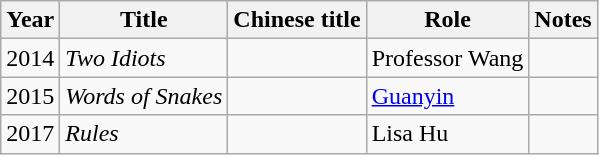<table class="wikitable">
<tr>
<th>Year</th>
<th>Title</th>
<th>Chinese title</th>
<th>Role</th>
<th>Notes</th>
</tr>
<tr>
<td>2014</td>
<td><em>Two Idiots</em></td>
<td></td>
<td>Professor Wang</td>
<td></td>
</tr>
<tr>
<td>2015</td>
<td><em>Words of Snakes</em></td>
<td></td>
<td><a href='#'>Guanyin</a></td>
<td></td>
</tr>
<tr>
<td>2017</td>
<td><em>Rules</em></td>
<td></td>
<td>Lisa Hu</td>
<td></td>
</tr>
</table>
